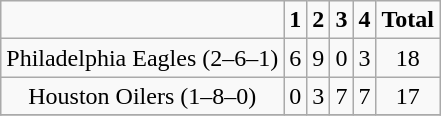<table class="wikitable" 80%>
<tr>
<td></td>
<td><strong>1</strong></td>
<td><strong>2</strong></td>
<td><strong>3</strong></td>
<td><strong>4</strong></td>
<td><strong>Total</strong></td>
</tr>
<tr align="center" bgcolor="">
<td>Philadelphia Eagles (2–6–1)</td>
<td>6</td>
<td>9</td>
<td>0</td>
<td>3</td>
<td>18</td>
</tr>
<tr align="center" bgcolor="">
<td>Houston Oilers (1–8–0)</td>
<td>0</td>
<td>3</td>
<td>7</td>
<td>7</td>
<td>17</td>
</tr>
<tr align="center" bgcolor="">
</tr>
</table>
